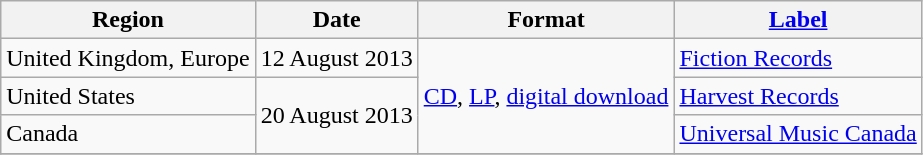<table class="wikitable plainrowheaders">
<tr>
<th scope="col">Region</th>
<th scope="col">Date</th>
<th scope="col">Format</th>
<th scope="col"><a href='#'>Label</a></th>
</tr>
<tr>
<td>United Kingdom, Europe</td>
<td>12 August 2013</td>
<td rowspan="3"><a href='#'>CD</a>, <a href='#'>LP</a>, <a href='#'>digital download</a></td>
<td><a href='#'>Fiction Records</a></td>
</tr>
<tr>
<td>United States</td>
<td rowspan="2">20 August 2013</td>
<td><a href='#'>Harvest Records</a></td>
</tr>
<tr>
<td>Canada</td>
<td><a href='#'>Universal Music Canada</a></td>
</tr>
<tr>
</tr>
</table>
